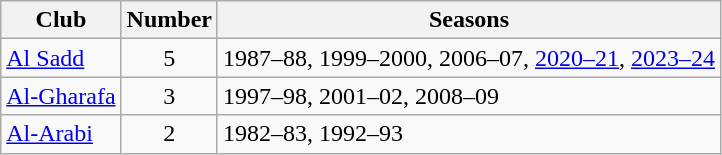<table class="wikitable sortable">
<tr>
<th>Club</th>
<th>Number</th>
<th>Seasons</th>
</tr>
<tr>
<td><a href='#'>Al Sadd</a></td>
<td style="text-align:center">5</td>
<td>1987–88, 1999–2000, 2006–07, <a href='#'>2020–21</a>, <a href='#'>2023–24</a></td>
</tr>
<tr>
<td><a href='#'>Al-Gharafa</a></td>
<td style="text-align:center">3</td>
<td>1997–98, 2001–02, 2008–09</td>
</tr>
<tr>
<td><a href='#'>Al-Arabi</a></td>
<td style="text-align:center">2</td>
<td>1982–83, 1992–93</td>
</tr>
</table>
